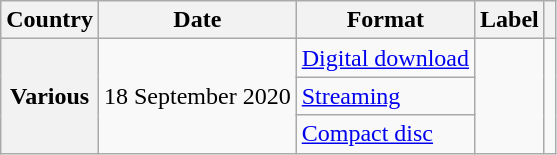<table class="wikitable plainrowheaders">
<tr>
<th scope="col">Country</th>
<th scope="col">Date</th>
<th scope="col">Format</th>
<th scope="col">Label</th>
<th scope="col"></th>
</tr>
<tr>
<th scope="row" rowspan="3">Various</th>
<td rowspan="3">18 September 2020</td>
<td><a href='#'>Digital download</a></td>
<td rowspan="3"></td>
<td rowspan="4"></td>
</tr>
<tr>
<td><a href='#'>Streaming</a></td>
</tr>
<tr>
<td><a href='#'>Compact disc</a></td>
</tr>
</table>
